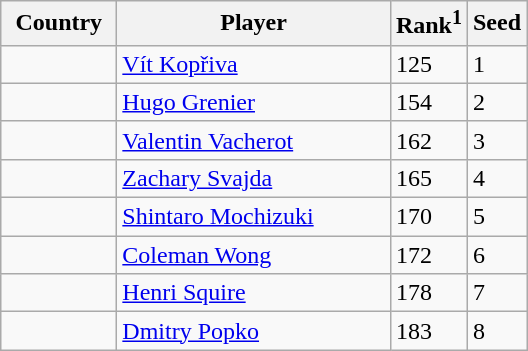<table class="sortable wikitable">
<tr>
<th width="70">Country</th>
<th width="175">Player</th>
<th>Rank<sup>1</sup></th>
<th>Seed</th>
</tr>
<tr>
<td></td>
<td><a href='#'>Vít Kopřiva</a></td>
<td>125</td>
<td>1</td>
</tr>
<tr>
<td></td>
<td><a href='#'>Hugo Grenier</a></td>
<td>154</td>
<td>2</td>
</tr>
<tr>
<td></td>
<td><a href='#'>Valentin Vacherot</a></td>
<td>162</td>
<td>3</td>
</tr>
<tr>
<td></td>
<td><a href='#'>Zachary Svajda</a></td>
<td>165</td>
<td>4</td>
</tr>
<tr>
<td></td>
<td><a href='#'>Shintaro Mochizuki</a></td>
<td>170</td>
<td>5</td>
</tr>
<tr>
<td></td>
<td><a href='#'>Coleman Wong</a></td>
<td>172</td>
<td>6</td>
</tr>
<tr>
<td></td>
<td><a href='#'>Henri Squire</a></td>
<td>178</td>
<td>7</td>
</tr>
<tr>
<td></td>
<td><a href='#'>Dmitry Popko</a></td>
<td>183</td>
<td>8</td>
</tr>
</table>
